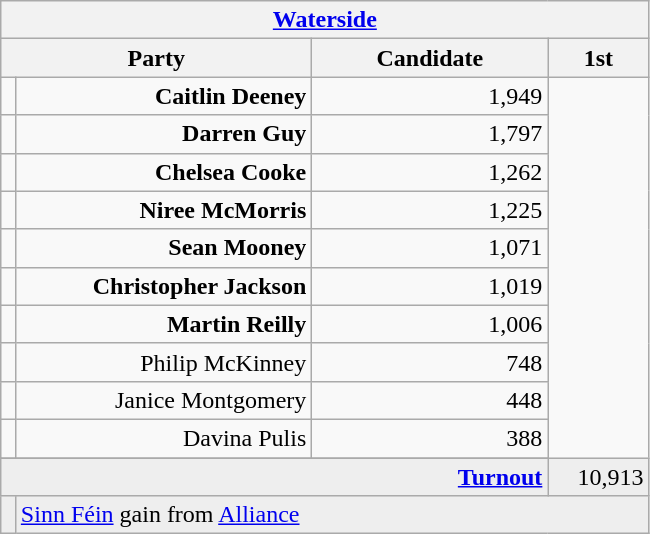<table class="wikitable">
<tr>
<th colspan="4" align="center"><a href='#'>Waterside</a></th>
</tr>
<tr>
<th colspan="2" align="center" width=200>Party</th>
<th width=150>Candidate</th>
<th width=60>1st </th>
</tr>
<tr>
<td></td>
<td align="right"><strong>Caitlin Deeney</strong></td>
<td align="right">1,949</td>
</tr>
<tr>
<td></td>
<td align="right"><strong>Darren Guy</strong></td>
<td align="right">1,797</td>
</tr>
<tr>
<td></td>
<td align="right"><strong>Chelsea Cooke</strong></td>
<td align="right">1,262</td>
</tr>
<tr>
<td></td>
<td align="right"><strong>Niree McMorris</strong></td>
<td align="right">1,225</td>
</tr>
<tr>
<td></td>
<td align="right"><strong>Sean Mooney</strong></td>
<td align="right">1,071</td>
</tr>
<tr>
<td></td>
<td align="right"><strong>Christopher Jackson</strong></td>
<td align="right">1,019</td>
</tr>
<tr>
<td></td>
<td align="right"><strong>Martin Reilly</strong></td>
<td align="right">1,006</td>
</tr>
<tr>
<td></td>
<td align="right">Philip McKinney</td>
<td align="right">748</td>
</tr>
<tr>
<td></td>
<td align="right">Janice Montgomery</td>
<td align="right">448</td>
</tr>
<tr>
<td></td>
<td align="right">Davina Pulis</td>
<td align="right">388</td>
</tr>
<tr>
</tr>
<tr bgcolor="EEEEEE">
<td colspan=3 align="right"><strong><a href='#'>Turnout</a></strong></td>
<td align="right">10,913</td>
</tr>
<tr bgcolor="EEEEEE">
<td bgcolor=></td>
<td colspan=4 bgcolor="EEEEEE"><a href='#'>Sinn Féin</a> gain from <a href='#'>Alliance</a></td>
</tr>
</table>
